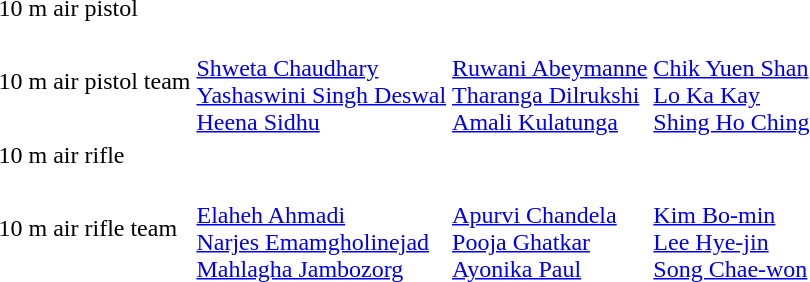<table>
<tr>
<td>10 m air pistol</td>
<td></td>
<td></td>
<td></td>
</tr>
<tr>
<td>10 m air pistol team</td>
<td><br><a href='#'>Shweta Chaudhary</a><br><a href='#'>Yashaswini Singh Deswal</a><br><a href='#'>Heena Sidhu</a></td>
<td><br><a href='#'>Ruwani Abeymanne</a><br><a href='#'>Tharanga Dilrukshi</a><br><a href='#'>Amali Kulatunga</a></td>
<td><br><a href='#'>Chik Yuen Shan</a><br><a href='#'>Lo Ka Kay</a><br><a href='#'>Shing Ho Ching</a></td>
</tr>
<tr>
<td>10 m air rifle</td>
<td></td>
<td></td>
<td></td>
</tr>
<tr>
<td>10 m air rifle team</td>
<td><br><a href='#'>Elaheh Ahmadi</a><br><a href='#'>Narjes Emamgholinejad</a><br><a href='#'>Mahlagha Jambozorg</a></td>
<td><br><a href='#'>Apurvi Chandela</a><br><a href='#'>Pooja Ghatkar</a><br><a href='#'>Ayonika Paul</a></td>
<td><br><a href='#'>Kim Bo-min</a><br><a href='#'>Lee Hye-jin</a><br><a href='#'>Song Chae-won</a></td>
</tr>
</table>
